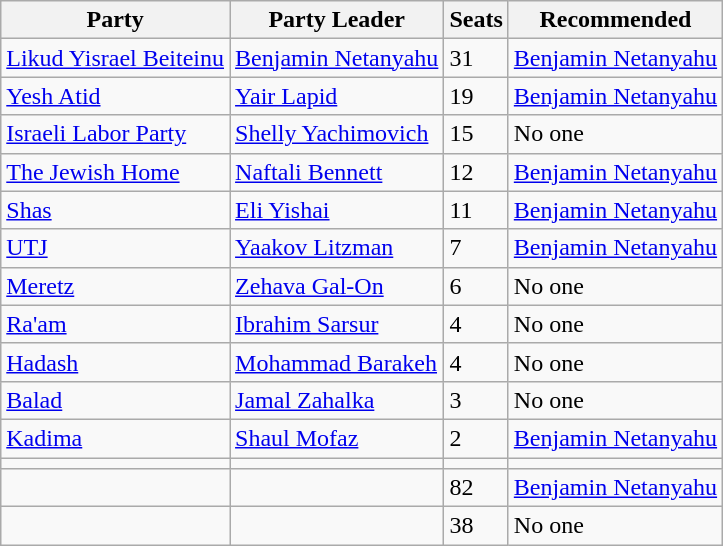<table class="wikitable">
<tr>
<th>Party</th>
<th>Party Leader</th>
<th>Seats</th>
<th>Recommended</th>
</tr>
<tr>
<td><a href='#'>Likud Yisrael Beiteinu</a></td>
<td><a href='#'>Benjamin Netanyahu</a></td>
<td>31</td>
<td><a href='#'>Benjamin Netanyahu</a></td>
</tr>
<tr>
<td><a href='#'>Yesh Atid</a></td>
<td><a href='#'>Yair Lapid</a></td>
<td>19</td>
<td><a href='#'>Benjamin Netanyahu</a></td>
</tr>
<tr>
<td><a href='#'>Israeli Labor Party</a></td>
<td><a href='#'>Shelly Yachimovich</a></td>
<td>15</td>
<td>No one</td>
</tr>
<tr>
<td><a href='#'>The Jewish Home</a></td>
<td><a href='#'>Naftali Bennett</a></td>
<td>12</td>
<td><a href='#'>Benjamin Netanyahu</a></td>
</tr>
<tr>
<td><a href='#'>Shas</a></td>
<td><a href='#'>Eli Yishai</a></td>
<td>11</td>
<td><a href='#'>Benjamin Netanyahu</a></td>
</tr>
<tr>
<td><a href='#'>UTJ</a></td>
<td><a href='#'>Yaakov Litzman</a></td>
<td>7</td>
<td><a href='#'>Benjamin Netanyahu</a></td>
</tr>
<tr>
<td><a href='#'>Meretz</a></td>
<td><a href='#'>Zehava Gal-On</a></td>
<td>6</td>
<td>No one</td>
</tr>
<tr>
<td><a href='#'>Ra'am</a></td>
<td><a href='#'>Ibrahim Sarsur</a></td>
<td>4</td>
<td>No one</td>
</tr>
<tr>
<td><a href='#'>Hadash</a></td>
<td><a href='#'>Mohammad Barakeh</a></td>
<td>4</td>
<td>No one</td>
</tr>
<tr>
<td><a href='#'>Balad</a></td>
<td><a href='#'>Jamal Zahalka</a></td>
<td>3</td>
<td>No one</td>
</tr>
<tr>
<td><a href='#'>Kadima</a></td>
<td><a href='#'>Shaul Mofaz</a></td>
<td>2</td>
<td><a href='#'>Benjamin Netanyahu</a></td>
</tr>
<tr>
<td></td>
<td></td>
<td></td>
<td></td>
</tr>
<tr>
<td></td>
<td></td>
<td>82</td>
<td><a href='#'>Benjamin Netanyahu</a></td>
</tr>
<tr>
<td></td>
<td></td>
<td>38</td>
<td>No one</td>
</tr>
</table>
